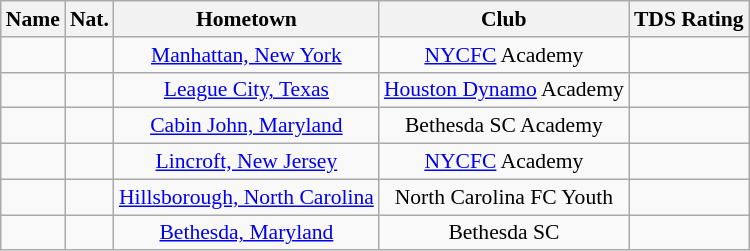<table class="wikitable" style="font-size:90%; text-align:center;" border="1">
<tr>
<th>Name</th>
<th>Nat.</th>
<th>Hometown</th>
<th>Club</th>
<th>TDS Rating</th>
</tr>
<tr>
<td></td>
<td></td>
<td><a href='#'>Manhattan, New York</a></td>
<td><a href='#'>NYCFC</a> Academy</td>
<td></td>
</tr>
<tr>
<td></td>
<td></td>
<td><a href='#'>League City, Texas</a></td>
<td><a href='#'>Houston Dynamo</a> Academy</td>
<td></td>
</tr>
<tr>
<td></td>
<td></td>
<td><a href='#'>Cabin John, Maryland</a></td>
<td>Bethesda SC Academy</td>
<td></td>
</tr>
<tr>
<td></td>
<td></td>
<td><a href='#'>Lincroft, New Jersey</a></td>
<td><a href='#'>NYCFC</a> Academy</td>
<td></td>
</tr>
<tr>
<td></td>
<td></td>
<td><a href='#'>Hillsborough, North Carolina</a></td>
<td>North Carolina FC Youth</td>
<td></td>
</tr>
<tr>
<td></td>
<td></td>
<td><a href='#'>Bethesda, Maryland</a></td>
<td>Bethesda SC</td>
<td></td>
</tr>
</table>
